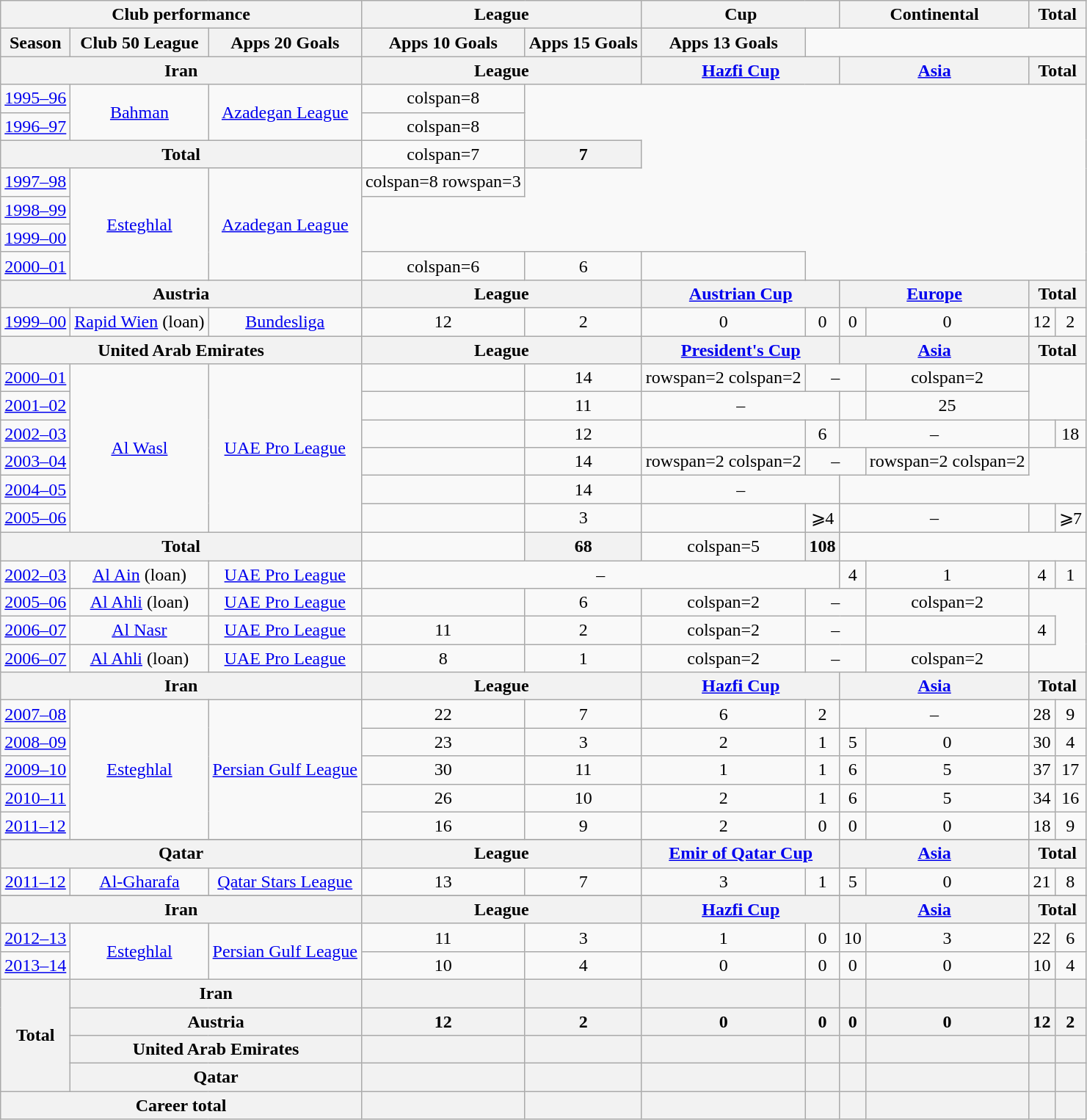<table class="wikitable" style="text-align:center">
<tr>
<th colspan=3>Club performance</th>
<th colspan=2>League</th>
<th colspan=2>Cup</th>
<th colspan=2>Continental</th>
<th colspan=2>Total</th>
</tr>
<tr>
<th>Season</th>
<th>Club 50 League</th>
<th>Apps 20 Goals</th>
<th>Apps 10 Goals</th>
<th>Apps 15 Goals</th>
<th>Apps 13 Goals</th>
</tr>
<tr>
<th colspan=3>Iran</th>
<th colspan=2>League</th>
<th colspan=2><a href='#'>Hazfi Cup</a></th>
<th colspan=2><a href='#'>Asia</a></th>
<th colspan=2>Total</th>
</tr>
<tr>
<td><a href='#'>1995–96</a></td>
<td rowspan=2><a href='#'>Bahman</a></td>
<td rowspan=2><a href='#'>Azadegan League</a></td>
<td>colspan=8 </td>
</tr>
<tr>
<td><a href='#'>1996–97</a></td>
<td>colspan=8 </td>
</tr>
<tr>
<th colspan=3>Total</th>
<td>colspan=7 </td>
<th>7</th>
</tr>
<tr>
<td><a href='#'>1997–98</a></td>
<td rowspan=4><a href='#'>Esteghlal</a></td>
<td rowspan=4><a href='#'>Azadegan League</a></td>
<td>colspan=8 rowspan=3 </td>
</tr>
<tr>
<td><a href='#'>1998–99</a></td>
</tr>
<tr>
<td><a href='#'>1999–00</a></td>
</tr>
<tr>
<td><a href='#'>2000–01</a></td>
<td>colspan=6 </td>
<td>6</td>
<td></td>
</tr>
<tr>
<th colspan=3>Austria</th>
<th colspan=2>League</th>
<th colspan=2><a href='#'>Austrian Cup</a></th>
<th colspan=2><a href='#'>Europe</a></th>
<th colspan=2>Total</th>
</tr>
<tr>
<td><a href='#'>1999–00</a></td>
<td rowspan=1><a href='#'>Rapid Wien</a> (loan)</td>
<td rowspan=1><a href='#'>Bundesliga</a></td>
<td>12</td>
<td>2</td>
<td>0</td>
<td>0</td>
<td>0</td>
<td>0</td>
<td>12</td>
<td>2</td>
</tr>
<tr>
<th colspan=3>United Arab Emirates</th>
<th colspan=2>League</th>
<th colspan=2><a href='#'>President's Cup</a></th>
<th colspan=2><a href='#'>Asia</a></th>
<th colspan=2>Total</th>
</tr>
<tr>
<td><a href='#'>2000–01</a></td>
<td rowspan=6><a href='#'>Al Wasl</a></td>
<td rowspan=6><a href='#'>UAE Pro League</a></td>
<td></td>
<td>14</td>
<td>rowspan=2 colspan=2 </td>
<td colspan=2>–</td>
<td>colspan=2 </td>
</tr>
<tr>
<td><a href='#'>2001–02</a></td>
<td></td>
<td>11</td>
<td colspan=2>–</td>
<td></td>
<td>25</td>
</tr>
<tr>
<td><a href='#'>2002–03</a></td>
<td></td>
<td>12</td>
<td></td>
<td>6</td>
<td colspan=2>–</td>
<td></td>
<td>18</td>
</tr>
<tr>
<td><a href='#'>2003–04</a></td>
<td></td>
<td>14</td>
<td>rowspan=2 colspan=2 </td>
<td colspan=2>–</td>
<td>rowspan=2 colspan=2 </td>
</tr>
<tr>
<td><a href='#'>2004–05</a></td>
<td></td>
<td>14</td>
<td colspan=2>–</td>
</tr>
<tr>
<td><a href='#'>2005–06</a></td>
<td></td>
<td>3</td>
<td></td>
<td>⩾4</td>
<td colspan=2>–</td>
<td></td>
<td>⩾7</td>
</tr>
<tr>
<th colspan=3>Total</th>
<td></td>
<th>68</th>
<td>colspan=5 </td>
<th>108</th>
</tr>
<tr>
<td><a href='#'>2002–03</a></td>
<td><a href='#'>Al Ain</a> (loan)</td>
<td><a href='#'>UAE Pro League</a></td>
<td colspan=4>–</td>
<td>4</td>
<td>1</td>
<td>4</td>
<td>1</td>
</tr>
<tr>
<td><a href='#'>2005–06</a></td>
<td><a href='#'>Al Ahli</a> (loan)</td>
<td><a href='#'>UAE Pro League</a></td>
<td></td>
<td>6</td>
<td>colspan=2 </td>
<td colspan=2>–</td>
<td>colspan=2 </td>
</tr>
<tr>
<td><a href='#'>2006–07</a></td>
<td><a href='#'>Al Nasr</a></td>
<td><a href='#'>UAE Pro League</a></td>
<td>11</td>
<td>2</td>
<td>colspan=2 </td>
<td colspan=2>–</td>
<td></td>
<td>4</td>
</tr>
<tr>
<td><a href='#'>2006–07</a></td>
<td><a href='#'>Al Ahli</a> (loan)</td>
<td><a href='#'>UAE Pro League</a></td>
<td>8</td>
<td>1</td>
<td>colspan=2 </td>
<td colspan=2>–</td>
<td>colspan=2 </td>
</tr>
<tr>
<th colspan=3>Iran</th>
<th colspan=2>League</th>
<th colspan=2><a href='#'>Hazfi Cup</a></th>
<th colspan=2><a href='#'>Asia</a></th>
<th colspan=2>Total</th>
</tr>
<tr>
<td><a href='#'>2007–08</a></td>
<td rowspan=5><a href='#'>Esteghlal</a></td>
<td rowspan=5><a href='#'>Persian Gulf League</a></td>
<td>22</td>
<td>7</td>
<td>6</td>
<td>2</td>
<td colspan=2>–</td>
<td>28</td>
<td>9</td>
</tr>
<tr>
<td><a href='#'>2008–09</a></td>
<td>23</td>
<td>3</td>
<td>2</td>
<td>1</td>
<td>5</td>
<td>0</td>
<td>30</td>
<td>4</td>
</tr>
<tr>
<td><a href='#'>2009–10</a></td>
<td>30</td>
<td>11</td>
<td>1</td>
<td>1</td>
<td>6</td>
<td>5</td>
<td>37</td>
<td>17</td>
</tr>
<tr>
<td><a href='#'>2010–11</a></td>
<td>26</td>
<td>10</td>
<td>2</td>
<td>1</td>
<td>6</td>
<td>5</td>
<td>34</td>
<td>16</td>
</tr>
<tr>
<td><a href='#'>2011–12</a></td>
<td>16</td>
<td>9</td>
<td>2</td>
<td>0</td>
<td>0</td>
<td>0</td>
<td>18</td>
<td>9</td>
</tr>
<tr>
</tr>
<tr>
<th colspan=3>Qatar</th>
<th colspan=2>League</th>
<th colspan=2><a href='#'>Emir of Qatar Cup</a></th>
<th colspan=2><a href='#'>Asia</a></th>
<th colspan=2>Total</th>
</tr>
<tr>
<td><a href='#'>2011–12</a></td>
<td><a href='#'>Al-Gharafa</a></td>
<td><a href='#'>Qatar Stars League</a></td>
<td>13</td>
<td>7</td>
<td>3</td>
<td>1</td>
<td>5</td>
<td>0</td>
<td>21</td>
<td>8</td>
</tr>
<tr>
</tr>
<tr>
<th colspan=3>Iran</th>
<th colspan=2>League</th>
<th colspan=2><a href='#'>Hazfi Cup</a></th>
<th colspan=2><a href='#'>Asia</a></th>
<th colspan=2>Total</th>
</tr>
<tr>
<td><a href='#'>2012–13</a></td>
<td rowspan=2><a href='#'>Esteghlal</a></td>
<td rowspan=2><a href='#'>Persian Gulf League</a></td>
<td>11</td>
<td>3</td>
<td>1</td>
<td>0</td>
<td>10</td>
<td>3</td>
<td>22</td>
<td>6</td>
</tr>
<tr>
<td><a href='#'>2013–14</a></td>
<td>10</td>
<td>4</td>
<td>0</td>
<td>0</td>
<td>0</td>
<td>0</td>
<td>10</td>
<td>4</td>
</tr>
<tr>
<th rowspan=4>Total</th>
<th colspan=2>Iran</th>
<th></th>
<th></th>
<th></th>
<th></th>
<th></th>
<th></th>
<th></th>
<th></th>
</tr>
<tr>
<th colspan=2>Austria</th>
<th>12</th>
<th>2</th>
<th>0</th>
<th>0</th>
<th>0</th>
<th>0</th>
<th>12</th>
<th>2</th>
</tr>
<tr>
<th colspan=2>United Arab Emirates</th>
<th></th>
<th></th>
<th></th>
<th></th>
<th></th>
<th></th>
<th></th>
<th></th>
</tr>
<tr>
<th colspan=2>Qatar</th>
<th></th>
<th></th>
<th></th>
<th></th>
<th></th>
<th></th>
<th></th>
<th></th>
</tr>
<tr>
<th colspan=3>Career total</th>
<th></th>
<th></th>
<th></th>
<th></th>
<th></th>
<th></th>
<th></th>
<th></th>
</tr>
</table>
